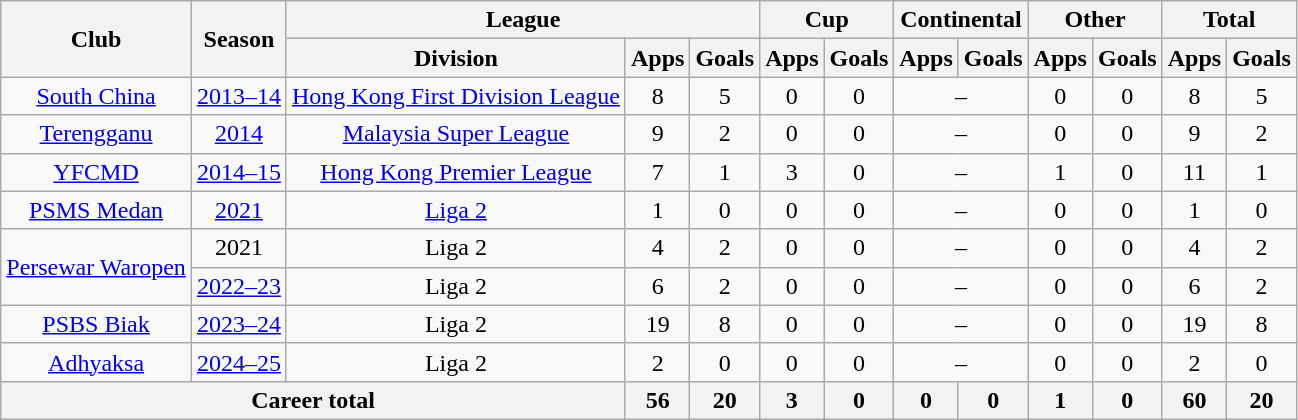<table class="wikitable" style="text-align:center">
<tr>
<th rowspan="2">Club</th>
<th rowspan="2">Season</th>
<th colspan="3">League</th>
<th colspan="2">Cup</th>
<th colspan="2">Continental</th>
<th colspan="2">Other</th>
<th colspan="2">Total</th>
</tr>
<tr>
<th>Division</th>
<th>Apps</th>
<th>Goals</th>
<th>Apps</th>
<th>Goals</th>
<th>Apps</th>
<th>Goals</th>
<th>Apps</th>
<th>Goals</th>
<th>Apps</th>
<th>Goals</th>
</tr>
<tr>
<td><a href='#'>South China</a></td>
<td><a href='#'>2013–14</a></td>
<td><a href='#'>Hong Kong First Division League</a></td>
<td>8</td>
<td>5</td>
<td>0</td>
<td>0</td>
<td colspan="2">–</td>
<td>0</td>
<td>0</td>
<td>8</td>
<td>5</td>
</tr>
<tr>
<td><a href='#'>Terengganu</a></td>
<td><a href='#'>2014</a></td>
<td><a href='#'>Malaysia Super League</a></td>
<td>9</td>
<td>2</td>
<td>0</td>
<td>0</td>
<td colspan="2">–</td>
<td>0</td>
<td>0</td>
<td>9</td>
<td>2</td>
</tr>
<tr>
<td><a href='#'>YFCMD</a></td>
<td><a href='#'>2014–15</a></td>
<td><a href='#'>Hong Kong Premier League</a></td>
<td>7</td>
<td>1</td>
<td>3</td>
<td>0</td>
<td colspan="2">–</td>
<td>1</td>
<td>0</td>
<td>11</td>
<td>1</td>
</tr>
<tr>
<td><a href='#'>PSMS Medan</a></td>
<td><a href='#'>2021</a></td>
<td><a href='#'>Liga 2</a></td>
<td>1</td>
<td>0</td>
<td>0</td>
<td>0</td>
<td colspan="2">–</td>
<td>0</td>
<td>0</td>
<td>1</td>
<td>0</td>
</tr>
<tr>
<td rowspan="2"><a href='#'>Persewar Waropen</a></td>
<td>2021</td>
<td>Liga 2</td>
<td>4</td>
<td>2</td>
<td>0</td>
<td>0</td>
<td colspan="2">–</td>
<td>0</td>
<td>0</td>
<td>4</td>
<td>2</td>
</tr>
<tr>
<td><a href='#'>2022–23</a></td>
<td rowspan="1">Liga 2</td>
<td>6</td>
<td>2</td>
<td>0</td>
<td>0</td>
<td colspan="2">–</td>
<td>0</td>
<td>0</td>
<td>6</td>
<td>2</td>
</tr>
<tr>
<td rowspan="1"><a href='#'>PSBS Biak</a></td>
<td><a href='#'>2023–24</a></td>
<td>Liga 2</td>
<td>19</td>
<td>8</td>
<td>0</td>
<td>0</td>
<td colspan="2">–</td>
<td>0</td>
<td>0</td>
<td>19</td>
<td>8</td>
</tr>
<tr>
<td rowspan="1"><a href='#'>Adhyaksa</a></td>
<td><a href='#'>2024–25</a></td>
<td>Liga 2</td>
<td>2</td>
<td>0</td>
<td>0</td>
<td>0</td>
<td colspan="2">–</td>
<td>0</td>
<td>0</td>
<td>2</td>
<td>0</td>
</tr>
<tr>
<th colspan="3">Career total</th>
<th>56</th>
<th>20</th>
<th>3</th>
<th>0</th>
<th>0</th>
<th>0</th>
<th>1</th>
<th>0</th>
<th>60</th>
<th>20</th>
</tr>
</table>
